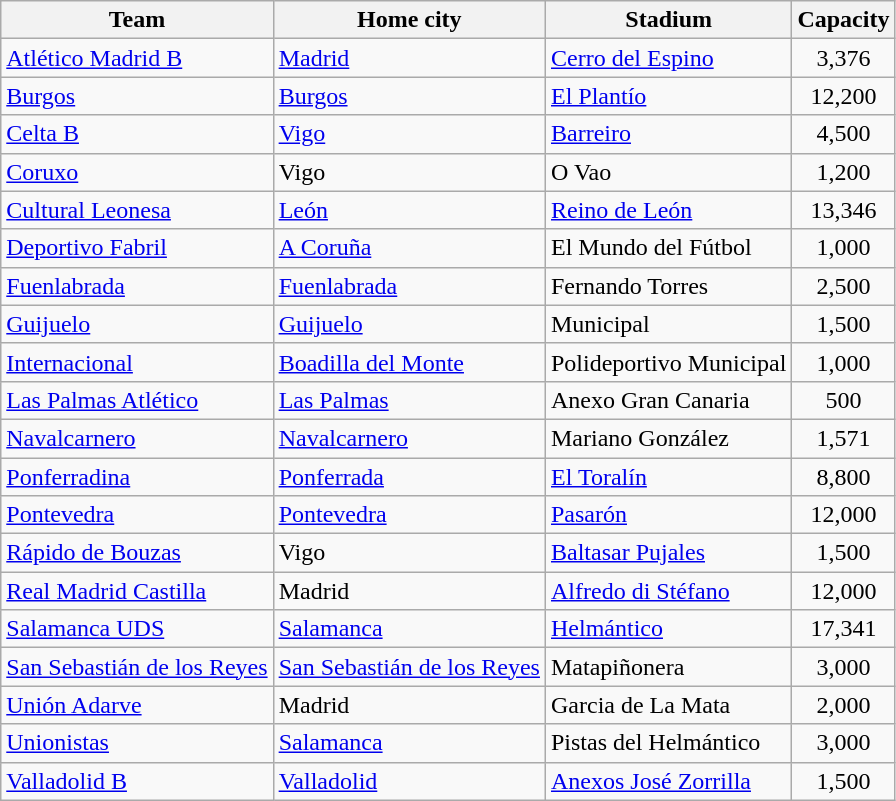<table class="wikitable sortable">
<tr>
<th>Team</th>
<th>Home city</th>
<th>Stadium</th>
<th>Capacity</th>
</tr>
<tr>
<td><a href='#'>Atlético Madrid B</a></td>
<td><a href='#'>Madrid</a></td>
<td><a href='#'>Cerro del Espino</a></td>
<td align=center>3,376</td>
</tr>
<tr>
<td><a href='#'>Burgos</a></td>
<td><a href='#'>Burgos</a></td>
<td><a href='#'>El Plantío</a></td>
<td align=center>12,200</td>
</tr>
<tr>
<td><a href='#'>Celta B</a></td>
<td><a href='#'>Vigo</a></td>
<td><a href='#'>Barreiro</a></td>
<td align=center>4,500</td>
</tr>
<tr>
<td><a href='#'>Coruxo</a></td>
<td>Vigo</td>
<td>O Vao</td>
<td align=center>1,200</td>
</tr>
<tr>
<td><a href='#'>Cultural Leonesa</a></td>
<td><a href='#'>León</a></td>
<td><a href='#'>Reino de León</a></td>
<td align=center>13,346</td>
</tr>
<tr>
<td><a href='#'>Deportivo Fabril</a></td>
<td><a href='#'>A Coruña</a></td>
<td>El Mundo del Fútbol</td>
<td align=center>1,000</td>
</tr>
<tr>
<td><a href='#'>Fuenlabrada</a></td>
<td><a href='#'>Fuenlabrada</a></td>
<td>Fernando Torres</td>
<td align=center>2,500</td>
</tr>
<tr>
<td><a href='#'>Guijuelo</a></td>
<td><a href='#'>Guijuelo</a></td>
<td>Municipal</td>
<td align=center>1,500</td>
</tr>
<tr>
<td><a href='#'>Internacional</a></td>
<td><a href='#'>Boadilla del Monte</a></td>
<td>Polideportivo Municipal</td>
<td align=center>1,000</td>
</tr>
<tr>
<td><a href='#'>Las Palmas Atlético</a></td>
<td><a href='#'>Las Palmas</a></td>
<td>Anexo Gran Canaria</td>
<td align=center>500</td>
</tr>
<tr>
<td><a href='#'>Navalcarnero</a></td>
<td><a href='#'>Navalcarnero</a></td>
<td>Mariano González</td>
<td align=center>1,571</td>
</tr>
<tr>
<td><a href='#'>Ponferradina</a></td>
<td><a href='#'>Ponferrada</a></td>
<td><a href='#'>El Toralín</a></td>
<td align=center>8,800</td>
</tr>
<tr>
<td><a href='#'>Pontevedra</a></td>
<td><a href='#'>Pontevedra</a></td>
<td><a href='#'>Pasarón</a></td>
<td align=center>12,000</td>
</tr>
<tr>
<td><a href='#'>Rápido de Bouzas</a></td>
<td>Vigo</td>
<td><a href='#'>Baltasar Pujales</a></td>
<td align=center>1,500</td>
</tr>
<tr>
<td><a href='#'>Real Madrid Castilla</a></td>
<td>Madrid</td>
<td><a href='#'>Alfredo di Stéfano</a></td>
<td align=center>12,000</td>
</tr>
<tr>
<td><a href='#'>Salamanca UDS</a></td>
<td><a href='#'>Salamanca</a></td>
<td><a href='#'>Helmántico</a></td>
<td align=center>17,341</td>
</tr>
<tr>
<td><a href='#'>San Sebastián de los Reyes</a></td>
<td><a href='#'>San Sebastián de los Reyes</a></td>
<td>Matapiñonera</td>
<td align=center>3,000</td>
</tr>
<tr>
<td><a href='#'>Unión Adarve</a></td>
<td>Madrid</td>
<td>Garcia de La Mata</td>
<td align=center>2,000</td>
</tr>
<tr>
<td><a href='#'>Unionistas</a></td>
<td><a href='#'>Salamanca</a></td>
<td>Pistas del Helmántico</td>
<td align=center>3,000</td>
</tr>
<tr>
<td><a href='#'>Valladolid B</a></td>
<td><a href='#'>Valladolid</a></td>
<td><a href='#'>Anexos José Zorrilla</a></td>
<td align=center>1,500</td>
</tr>
</table>
